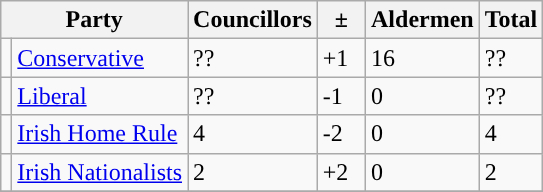<table class="wikitable">
<tr>
<th colspan="2">Party</th>
<th>Councillors</th>
<th>  ±  </th>
<th>Aldermen</th>
<th>Total</th>
</tr>
<tr>
<td style="background-color: "></td>
<td><a href='#'>Conservative</a></td>
<td>??</td>
<td>+1</td>
<td>16</td>
<td>??</td>
</tr>
<tr>
<td style="background-color: "></td>
<td><a href='#'>Liberal</a></td>
<td>??</td>
<td>-1</td>
<td>0</td>
<td>??</td>
</tr>
<tr>
<td style="background-color: "></td>
<td><a href='#'>Irish Home Rule</a></td>
<td>4</td>
<td>-2</td>
<td>0</td>
<td>4</td>
</tr>
<tr>
<td style="background-color: "></td>
<td><a href='#'>Irish Nationalists</a></td>
<td>2</td>
<td>+2</td>
<td>0</td>
<td>2</td>
</tr>
<tr>
</tr>
</table>
